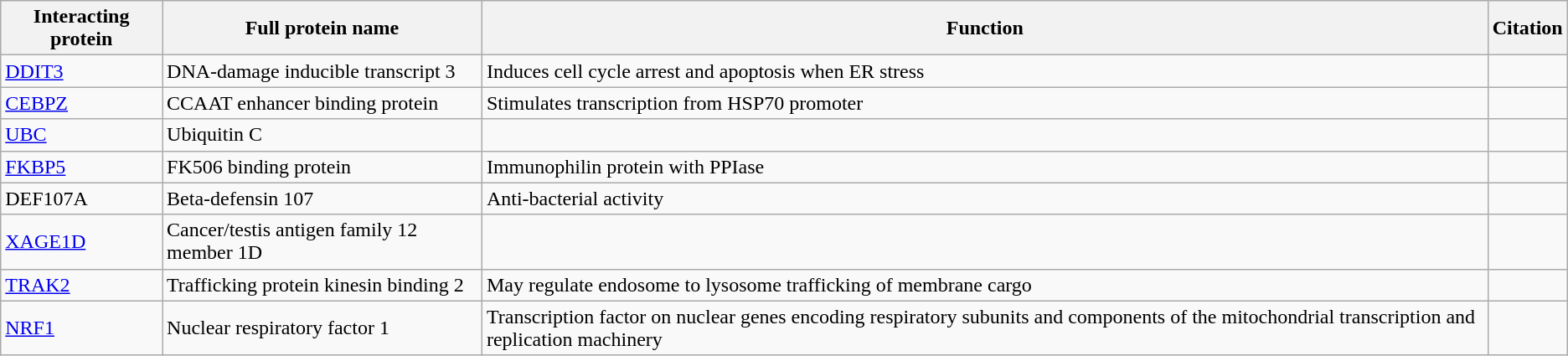<table class="wikitable">
<tr>
<th>Interacting protein</th>
<th>Full protein name</th>
<th>Function</th>
<th>Citation</th>
</tr>
<tr>
<td><a href='#'>DDIT3</a></td>
<td>DNA-damage inducible transcript 3</td>
<td>Induces cell cycle arrest and apoptosis when ER stress</td>
<td></td>
</tr>
<tr>
<td><a href='#'>CEBPZ</a></td>
<td>CCAAT enhancer binding protein</td>
<td>Stimulates transcription from HSP70 promoter</td>
<td></td>
</tr>
<tr>
<td><a href='#'>UBC</a></td>
<td>Ubiquitin C</td>
<td></td>
</tr>
<tr>
<td><a href='#'>FKBP5</a></td>
<td>FK506 binding protein</td>
<td>Immunophilin protein with PPIase</td>
<td></td>
</tr>
<tr>
<td>DEF107A</td>
<td>Beta-defensin 107</td>
<td>Anti-bacterial activity</td>
<td></td>
</tr>
<tr>
<td><a href='#'>XAGE1D</a></td>
<td>Cancer/testis antigen family 12 member 1D</td>
<td></td>
<td></td>
</tr>
<tr>
<td><a href='#'>TRAK2</a></td>
<td>Trafficking protein kinesin binding 2</td>
<td>May regulate endosome to lysosome trafficking of membrane cargo</td>
<td></td>
</tr>
<tr>
<td><a href='#'>NRF1</a></td>
<td>Nuclear respiratory factor 1</td>
<td>Transcription factor on nuclear genes encoding respiratory subunits and components of the mitochondrial transcription and replication machinery</td>
<td></td>
</tr>
</table>
